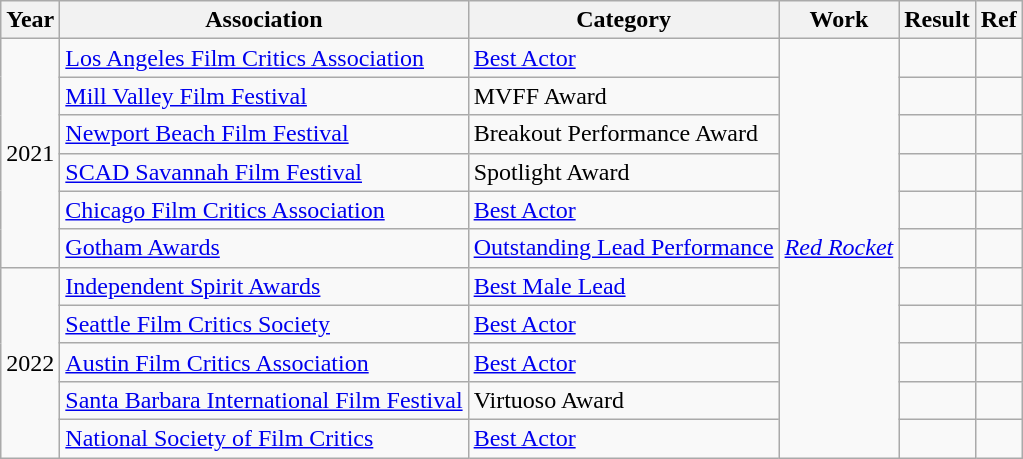<table class="wikitable sortable">
<tr>
<th>Year</th>
<th>Association</th>
<th>Category</th>
<th>Work</th>
<th>Result</th>
<th>Ref</th>
</tr>
<tr>
<td rowspan=6>2021</td>
<td><a href='#'>Los Angeles Film Critics Association</a></td>
<td><a href='#'>Best Actor</a></td>
<td rowspan="13"><em><a href='#'>Red Rocket</a></em></td>
<td></td>
<td></td>
</tr>
<tr>
<td><a href='#'>Mill Valley Film Festival</a></td>
<td>MVFF Award</td>
<td></td>
<td></td>
</tr>
<tr>
<td><a href='#'>Newport Beach Film Festival</a></td>
<td>Breakout Performance Award</td>
<td></td>
<td></td>
</tr>
<tr>
<td><a href='#'>SCAD Savannah Film Festival</a></td>
<td>Spotlight Award</td>
<td></td>
<td></td>
</tr>
<tr>
<td><a href='#'>Chicago Film Critics Association</a></td>
<td><a href='#'>Best Actor</a></td>
<td></td>
<td></td>
</tr>
<tr>
<td><a href='#'>Gotham Awards</a></td>
<td><a href='#'>Outstanding Lead Performance</a></td>
<td></td>
<td></td>
</tr>
<tr>
<td rowspan="6">2022</td>
<td><a href='#'>Independent Spirit Awards</a></td>
<td><a href='#'>Best Male Lead</a></td>
<td></td>
<td></td>
</tr>
<tr>
<td><a href='#'>Seattle Film Critics Society</a></td>
<td><a href='#'>Best Actor</a></td>
<td></td>
<td></td>
</tr>
<tr>
<td><a href='#'>Austin Film Critics Association</a></td>
<td><a href='#'>Best Actor</a></td>
<td></td>
<td></td>
</tr>
<tr>
<td><a href='#'>Santa Barbara International Film Festival</a></td>
<td>Virtuoso Award</td>
<td></td>
<td></td>
</tr>
<tr>
<td><a href='#'>National Society of Film Critics</a></td>
<td><a href='#'>Best Actor</a></td>
<td></td>
<td></td>
</tr>
</table>
